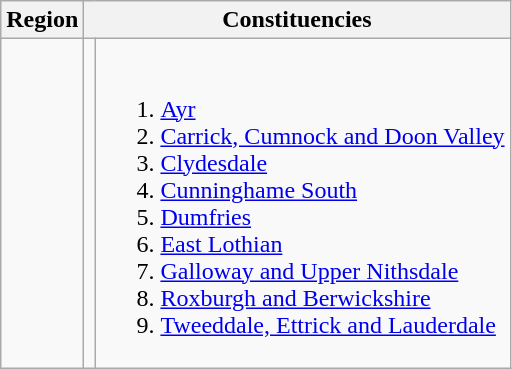<table class="wikitable">
<tr>
<th bgcolor="#ff9999">Region</th>
<th bgcolor="#ff9999" colspan=2>Constituencies</th>
</tr>
<tr>
<td></td>
<td></td>
<td valign="top"><br><ol><li><a href='#'>Ayr</a></li><li><a href='#'>Carrick, Cumnock and Doon Valley</a></li><li><a href='#'>Clydesdale</a></li><li><a href='#'>Cunninghame South</a></li><li><a href='#'>Dumfries</a></li><li><a href='#'>East Lothian</a></li><li><a href='#'>Galloway and Upper Nithsdale</a></li><li><a href='#'>Roxburgh and Berwickshire</a></li><li><a href='#'>Tweeddale, Ettrick and Lauderdale</a></li></ol></td>
</tr>
</table>
